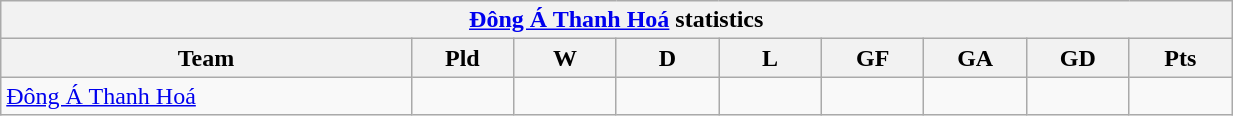<table width=65% class="wikitable" style="text-align:">
<tr>
<th colspan=9><a href='#'>Đông Á Thanh Hoá</a> statistics</th>
</tr>
<tr>
<th width=20%>Team</th>
<th width=5%>Pld</th>
<th width=5%>W</th>
<th width=5%>D</th>
<th width=5%>L</th>
<th width=5%>GF</th>
<th width=5%>GA</th>
<th width=5%>GD</th>
<th width=5%>Pts</th>
</tr>
<tr>
<td> <a href='#'>Đông Á Thanh Hoá</a></td>
<td></td>
<td></td>
<td></td>
<td></td>
<td></td>
<td></td>
<td></td>
<td></td>
</tr>
</table>
